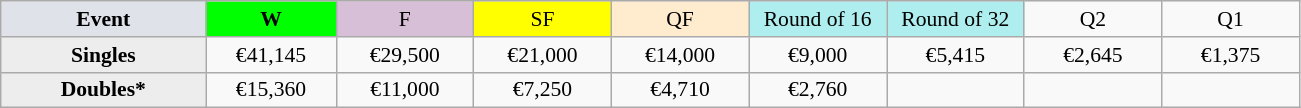<table class=wikitable style=font-size:90%;text-align:center>
<tr>
<td style="width:130px; background:#dfe2e9;"><strong>Event</strong></td>
<td style="width:80px; background:lime;"><strong>W</strong></td>
<td style="width:85px; background:thistle;">F</td>
<td style="width:85px; background:#ff0;">SF</td>
<td style="width:85px; background:#ffebcd;">QF</td>
<td style="width:85px; background:#afeeee;">Round of 16</td>
<td style="width:85px; background:#afeeee;">Round of 32</td>
<td width=85>Q2</td>
<td width=85>Q1</td>
</tr>
<tr>
<td style="background:#ededed;"><strong>Singles</strong></td>
<td>€41,145</td>
<td>€29,500</td>
<td>€21,000</td>
<td>€14,000</td>
<td>€9,000</td>
<td>€5,415</td>
<td>€2,645</td>
<td>€1,375</td>
</tr>
<tr>
<td style="background:#ededed;"><strong>Doubles*</strong></td>
<td>€15,360</td>
<td>€11,000</td>
<td>€7,250</td>
<td>€4,710</td>
<td>€2,760</td>
<td></td>
<td></td>
<td></td>
</tr>
</table>
